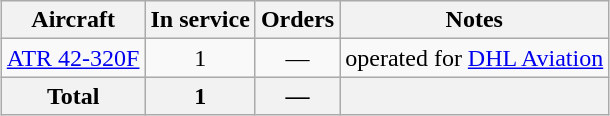<table class="wikitable" style="margin:0.5em auto; text-align:center">
<tr>
<th>Aircraft</th>
<th>In service</th>
<th>Orders</th>
<th>Notes</th>
</tr>
<tr>
<td><a href='#'>ATR 42-320F</a></td>
<td>1</td>
<td>—</td>
<td>operated for <a href='#'>DHL Aviation</a></td>
</tr>
<tr>
<th>Total</th>
<th>1</th>
<th>—</th>
<th></th>
</tr>
</table>
